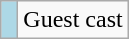<table class="wikitable">
<tr>
<td style="background: lightblue"> </td>
<td>Guest cast</td>
</tr>
</table>
